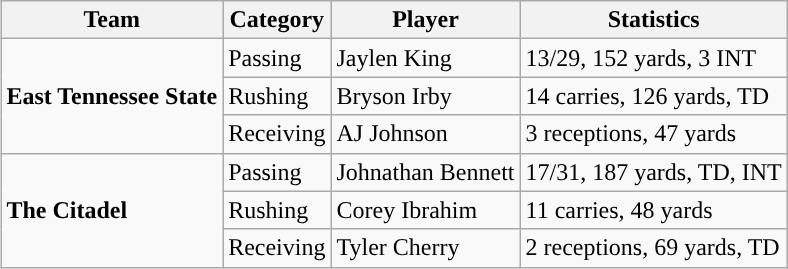<table class="wikitable" style="float: right;">
<tr>
<th>Team</th>
<th>Category</th>
<th>Player</th>
<th>Statistics</th>
</tr>
<tr>
<td rowspan=3><strong>East Tennessee State</strong></td>
<td>Passing</td>
<td>Jaylen King</td>
<td>13/29, 152 yards, 3 INT</td>
</tr>
<tr>
<td>Rushing</td>
<td>Bryson Irby</td>
<td>14 carries, 126 yards, TD</td>
</tr>
<tr>
<td>Receiving</td>
<td>AJ Johnson</td>
<td>3 receptions, 47 yards</td>
</tr>
<tr>
<td rowspan=3><strong>The Citadel</strong></td>
<td>Passing</td>
<td>Johnathan Bennett</td>
<td>17/31, 187 yards, TD, INT</td>
</tr>
<tr>
<td>Rushing</td>
<td>Corey Ibrahim</td>
<td>11 carries, 48 yards</td>
</tr>
<tr>
<td>Receiving</td>
<td>Tyler Cherry</td>
<td>2 receptions, 69 yards, TD</td>
</tr>
</table>
